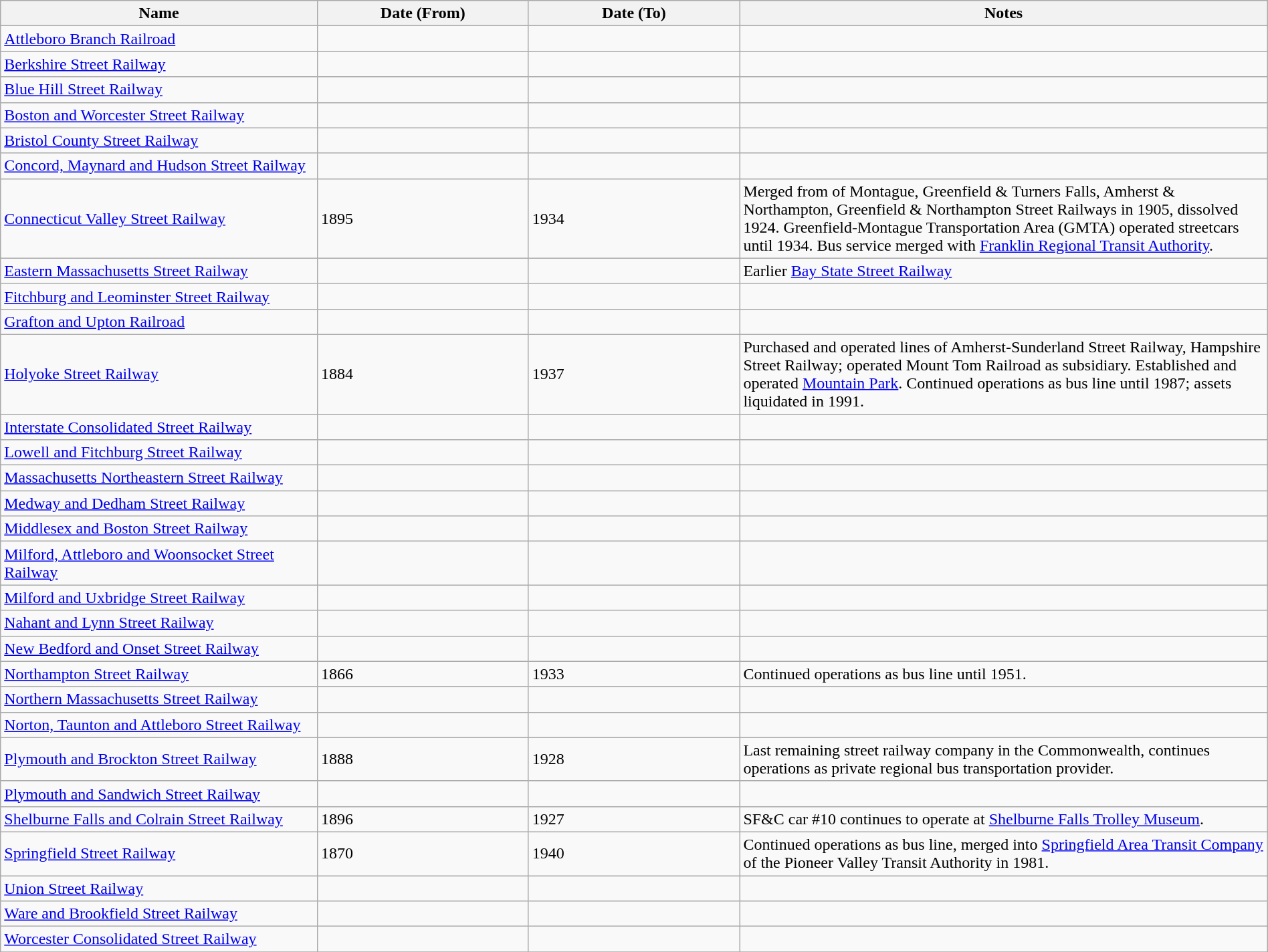<table class="wikitable sortable" width=100%>
<tr>
<th width=15%>Name</th>
<th width=10%>Date (From)</th>
<th width=10%>Date (To)</th>
<th class="unsortable" width=25%>Notes</th>
</tr>
<tr>
<td><a href='#'>Attleboro Branch Railroad</a></td>
<td></td>
<td></td>
<td></td>
</tr>
<tr>
<td><a href='#'>Berkshire Street Railway</a></td>
<td></td>
<td></td>
<td></td>
</tr>
<tr>
<td><a href='#'>Blue Hill Street Railway</a></td>
<td></td>
<td></td>
<td></td>
</tr>
<tr>
<td><a href='#'>Boston and Worcester Street Railway</a></td>
<td></td>
<td></td>
<td></td>
</tr>
<tr>
<td><a href='#'>Bristol County Street Railway</a></td>
<td></td>
<td></td>
<td></td>
</tr>
<tr>
<td><a href='#'>Concord, Maynard and Hudson Street Railway</a></td>
<td></td>
<td></td>
<td></td>
</tr>
<tr>
<td><a href='#'>Connecticut Valley Street Railway</a></td>
<td>1895</td>
<td>1934</td>
<td>Merged from of Montague, Greenfield & Turners Falls, Amherst & Northampton, Greenfield & Northampton Street Railways in 1905, dissolved 1924. Greenfield-Montague Transportation Area (GMTA) operated streetcars until 1934. Bus service merged with <a href='#'>Franklin Regional Transit Authority</a>.</td>
</tr>
<tr>
<td><a href='#'>Eastern Massachusetts Street Railway</a></td>
<td></td>
<td></td>
<td>Earlier <a href='#'>Bay State Street Railway</a></td>
</tr>
<tr>
<td><a href='#'>Fitchburg and Leominster Street Railway</a></td>
<td></td>
<td></td>
<td></td>
</tr>
<tr>
<td><a href='#'>Grafton and Upton Railroad</a></td>
<td></td>
<td></td>
<td></td>
</tr>
<tr>
<td><a href='#'>Holyoke Street Railway</a></td>
<td>1884</td>
<td>1937</td>
<td>Purchased and operated lines of Amherst-Sunderland Street Railway, Hampshire Street Railway; operated Mount Tom Railroad as subsidiary. Established and operated <a href='#'>Mountain Park</a>. Continued operations as bus line until 1987; assets liquidated in 1991.</td>
</tr>
<tr>
<td><a href='#'>Interstate Consolidated Street Railway</a></td>
<td></td>
<td></td>
<td></td>
</tr>
<tr>
<td><a href='#'>Lowell and Fitchburg Street Railway</a></td>
<td></td>
<td></td>
<td></td>
</tr>
<tr>
<td><a href='#'>Massachusetts Northeastern Street Railway</a></td>
<td></td>
<td></td>
<td></td>
</tr>
<tr>
<td><a href='#'>Medway and Dedham Street Railway</a></td>
<td></td>
<td></td>
<td></td>
</tr>
<tr>
<td><a href='#'>Middlesex and Boston Street Railway</a></td>
<td></td>
<td></td>
<td></td>
</tr>
<tr>
<td><a href='#'>Milford, Attleboro and Woonsocket Street Railway</a></td>
<td></td>
<td></td>
<td></td>
</tr>
<tr>
<td><a href='#'>Milford and Uxbridge Street Railway</a></td>
<td></td>
<td></td>
<td></td>
</tr>
<tr>
<td><a href='#'>Nahant and Lynn Street Railway</a></td>
<td></td>
<td></td>
<td></td>
</tr>
<tr>
<td><a href='#'>New Bedford and Onset Street Railway</a></td>
<td></td>
<td></td>
<td></td>
</tr>
<tr>
<td><a href='#'>Northampton Street Railway</a></td>
<td>1866</td>
<td>1933</td>
<td>Continued operations as bus line until 1951.</td>
</tr>
<tr>
<td><a href='#'>Northern Massachusetts Street Railway</a></td>
<td></td>
<td></td>
<td></td>
</tr>
<tr>
<td><a href='#'>Norton, Taunton and Attleboro Street Railway</a></td>
<td></td>
<td></td>
<td></td>
</tr>
<tr>
<td><a href='#'>Plymouth and Brockton Street Railway</a></td>
<td>1888</td>
<td>1928</td>
<td>Last remaining street railway company in the Commonwealth, continues operations as private regional bus transportation provider.</td>
</tr>
<tr>
<td><a href='#'>Plymouth and Sandwich Street Railway</a></td>
<td></td>
<td></td>
<td></td>
</tr>
<tr>
<td><a href='#'>Shelburne Falls and Colrain Street Railway</a></td>
<td>1896</td>
<td>1927</td>
<td>SF&C car #10 continues to operate at <a href='#'>Shelburne Falls Trolley Museum</a>.</td>
</tr>
<tr>
<td><a href='#'>Springfield Street Railway</a></td>
<td>1870</td>
<td>1940</td>
<td>Continued operations as bus line, merged into <a href='#'>Springfield Area Transit Company</a> of the Pioneer Valley Transit Authority in 1981.</td>
</tr>
<tr>
<td><a href='#'>Union Street Railway</a></td>
<td></td>
<td></td>
<td></td>
</tr>
<tr>
<td><a href='#'>Ware and Brookfield Street Railway</a></td>
<td></td>
<td></td>
<td></td>
</tr>
<tr>
<td><a href='#'>Worcester Consolidated Street Railway</a></td>
<td></td>
<td></td>
<td></td>
</tr>
<tr>
</tr>
</table>
